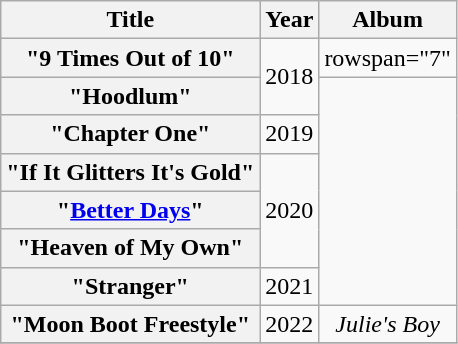<table class="wikitable plainrowheaders" style="text-align:center;">
<tr>
<th>Title</th>
<th>Year</th>
<th>Album</th>
</tr>
<tr>
<th scope="row">"9 Times Out of 10"</th>
<td rowspan="2">2018</td>
<td>rowspan="7" </td>
</tr>
<tr>
<th scope="row">"Hoodlum"<br></th>
</tr>
<tr>
<th scope="row">"Chapter One"</th>
<td>2019</td>
</tr>
<tr>
<th scope="row">"If It Glitters It's Gold"</th>
<td rowspan="3">2020</td>
</tr>
<tr>
<th scope="row">"<a href='#'>Better Days</a>"<br></th>
</tr>
<tr>
<th scope="row">"Heaven of My Own"<br></th>
</tr>
<tr>
<th scope="row">"Stranger"<br></th>
<td>2021</td>
</tr>
<tr>
<th scope="row">"Moon Boot Freestyle"<br></th>
<td>2022</td>
<td><em>Julie's Boy</em></td>
</tr>
<tr>
</tr>
</table>
